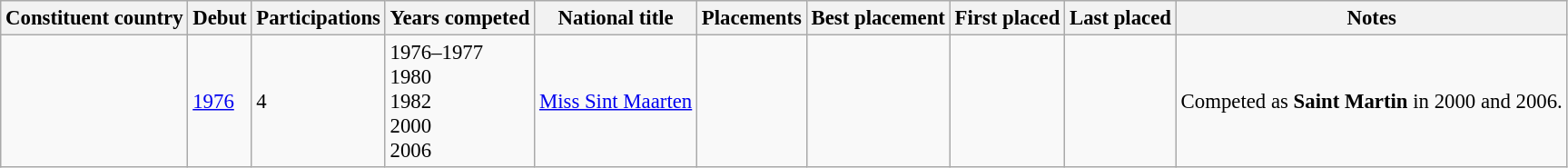<table class="wikitable" style="font-size: 95%;">
<tr>
<th>Constituent country</th>
<th>Debut</th>
<th>Participations</th>
<th>Years competed</th>
<th>National title</th>
<th>Placements</th>
<th>Best placement</th>
<th>First placed</th>
<th>Last placed</th>
<th>Notes</th>
</tr>
<tr>
<td><strong></strong></td>
<td><a href='#'>1976</a></td>
<td>4</td>
<td>1976–1977<br>1980<br>1982<br>2000<br>2006</td>
<td><a href='#'>Miss Sint Maarten</a></td>
<td></td>
<td></td>
<td></td>
<td></td>
<td>Competed as <strong>Saint Martin</strong> in 2000 and 2006.</td>
</tr>
</table>
